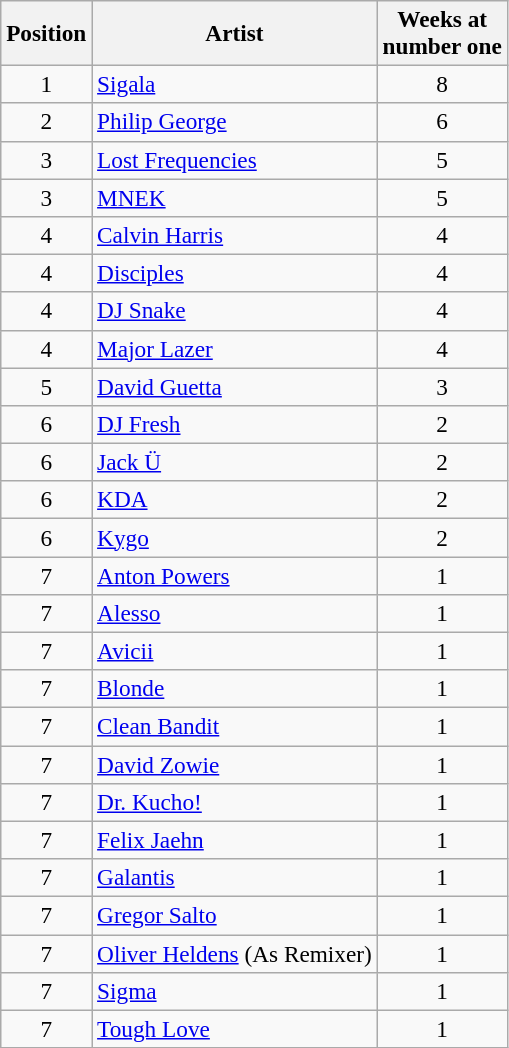<table class="wikitable sortable plainrowheaders" style="font-size:97%;">
<tr>
<th scope=col>Position</th>
<th scope=col>Artist</th>
<th scope=col>Weeks at<br>number one</th>
</tr>
<tr>
<td align=center>1</td>
<td><a href='#'>Sigala</a></td>
<td align=center>8</td>
</tr>
<tr>
<td align=center>2</td>
<td><a href='#'>Philip George</a></td>
<td align=center>6</td>
</tr>
<tr>
<td align=center>3</td>
<td><a href='#'>Lost Frequencies</a></td>
<td align=center>5</td>
</tr>
<tr>
<td align=center>3</td>
<td><a href='#'>MNEK</a></td>
<td align=center>5</td>
</tr>
<tr>
<td align=center>4</td>
<td><a href='#'>Calvin Harris</a></td>
<td align=center>4</td>
</tr>
<tr>
<td align=center>4</td>
<td><a href='#'>Disciples</a></td>
<td align=center>4</td>
</tr>
<tr>
<td align=center>4</td>
<td><a href='#'>DJ Snake</a></td>
<td align=center>4</td>
</tr>
<tr>
<td align=center>4</td>
<td><a href='#'>Major Lazer</a></td>
<td align=center>4</td>
</tr>
<tr>
<td align=center>5</td>
<td><a href='#'>David Guetta</a></td>
<td align=center>3</td>
</tr>
<tr>
<td align=center>6</td>
<td><a href='#'>DJ Fresh</a></td>
<td align=center>2</td>
</tr>
<tr>
<td align=center>6</td>
<td><a href='#'>Jack Ü</a></td>
<td align=center>2</td>
</tr>
<tr>
<td align=center>6</td>
<td><a href='#'>KDA</a></td>
<td align=center>2</td>
</tr>
<tr>
<td align=center>6</td>
<td><a href='#'>Kygo</a></td>
<td align=center>2</td>
</tr>
<tr>
<td align=center>7</td>
<td><a href='#'>Anton Powers</a></td>
<td align=center>1</td>
</tr>
<tr>
<td align=center>7</td>
<td><a href='#'>Alesso</a></td>
<td align=center>1</td>
</tr>
<tr>
<td align=center>7</td>
<td><a href='#'>Avicii</a></td>
<td align=center>1</td>
</tr>
<tr>
<td align=center>7</td>
<td><a href='#'>Blonde</a></td>
<td align=center>1</td>
</tr>
<tr>
<td align=center>7</td>
<td><a href='#'>Clean Bandit</a></td>
<td align=center>1</td>
</tr>
<tr>
<td align=center>7</td>
<td><a href='#'>David Zowie</a></td>
<td align=center>1</td>
</tr>
<tr>
<td align=center>7</td>
<td><a href='#'>Dr. Kucho!</a></td>
<td align=center>1</td>
</tr>
<tr>
<td align=center>7</td>
<td><a href='#'>Felix Jaehn</a></td>
<td align=center>1</td>
</tr>
<tr>
<td align=center>7</td>
<td><a href='#'>Galantis</a></td>
<td align=center>1</td>
</tr>
<tr>
<td align=center>7</td>
<td><a href='#'>Gregor Salto</a></td>
<td align=center>1</td>
</tr>
<tr>
<td align=center>7</td>
<td><a href='#'>Oliver Heldens</a> (As Remixer)</td>
<td align=center>1</td>
</tr>
<tr>
<td align=center>7</td>
<td><a href='#'>Sigma</a></td>
<td align=center>1</td>
</tr>
<tr>
<td align=center>7</td>
<td><a href='#'>Tough Love</a></td>
<td align=center>1</td>
</tr>
</table>
